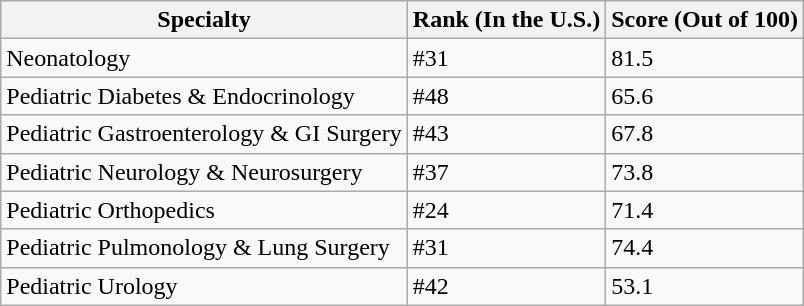<table class="wikitable">
<tr>
<th>Specialty</th>
<th>Rank (In the U.S.)</th>
<th>Score (Out of 100)</th>
</tr>
<tr>
<td>Neonatology</td>
<td>#31</td>
<td>81.5</td>
</tr>
<tr>
<td>Pediatric Diabetes & Endocrinology</td>
<td>#48</td>
<td>65.6</td>
</tr>
<tr>
<td>Pediatric Gastroenterology & GI Surgery</td>
<td>#43</td>
<td>67.8</td>
</tr>
<tr>
<td>Pediatric Neurology & Neurosurgery</td>
<td>#37</td>
<td>73.8</td>
</tr>
<tr>
<td>Pediatric Orthopedics</td>
<td>#24</td>
<td>71.4</td>
</tr>
<tr>
<td>Pediatric Pulmonology & Lung Surgery</td>
<td>#31</td>
<td>74.4</td>
</tr>
<tr>
<td>Pediatric Urology</td>
<td>#42</td>
<td>53.1</td>
</tr>
</table>
